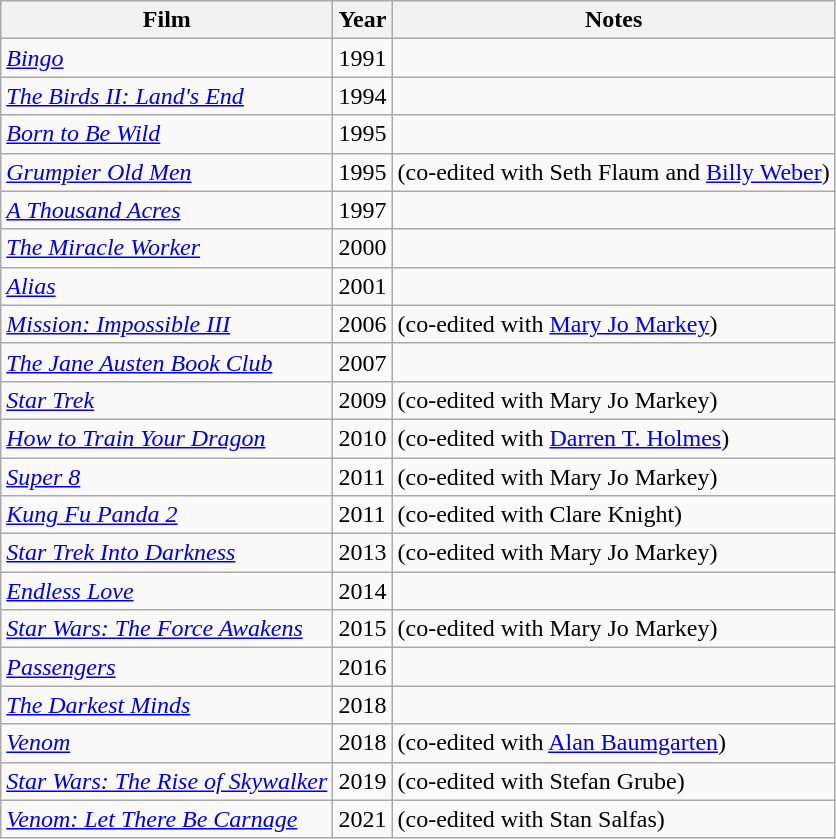<table class="wikitable">
<tr>
<th>Film</th>
<th>Year</th>
<th>Notes</th>
</tr>
<tr>
<td><em><a href='#'>Bingo</a></em></td>
<td>1991</td>
<td></td>
</tr>
<tr>
<td><em><a href='#'>The Birds II: Land's End</a></em></td>
<td>1994</td>
<td></td>
</tr>
<tr>
<td><em><a href='#'>Born to Be Wild</a></em></td>
<td>1995</td>
<td></td>
</tr>
<tr>
<td><em><a href='#'>Grumpier Old Men</a></em></td>
<td>1995</td>
<td>(co-edited with Seth Flaum and <a href='#'>Billy Weber</a>)</td>
</tr>
<tr>
<td><em><a href='#'>A Thousand Acres</a></em></td>
<td>1997</td>
<td></td>
</tr>
<tr>
<td><em><a href='#'>The Miracle Worker</a></em></td>
<td>2000</td>
<td></td>
</tr>
<tr>
<td><em><a href='#'>Alias</a></em></td>
<td>2001</td>
<td></td>
</tr>
<tr>
<td><em><a href='#'>Mission: Impossible III</a></em></td>
<td>2006</td>
<td>(co-edited with <a href='#'>Mary Jo Markey</a>)</td>
</tr>
<tr>
<td><em><a href='#'>The Jane Austen Book Club</a></em></td>
<td>2007</td>
<td></td>
</tr>
<tr>
<td><em><a href='#'>Star Trek</a></em></td>
<td>2009</td>
<td>(co-edited with Mary Jo Markey)</td>
</tr>
<tr>
<td><em><a href='#'>How to Train Your Dragon</a></em></td>
<td>2010</td>
<td>(co-edited with <a href='#'>Darren T. Holmes</a>)</td>
</tr>
<tr>
<td><em><a href='#'>Super 8</a></em></td>
<td>2011</td>
<td>(co-edited with Mary Jo Markey)</td>
</tr>
<tr>
<td><em><a href='#'>Kung Fu Panda 2</a></em></td>
<td>2011</td>
<td>(co-edited with Clare Knight)</td>
</tr>
<tr>
<td><em><a href='#'>Star Trek Into Darkness</a></em></td>
<td>2013</td>
<td>(co-edited with Mary Jo Markey)</td>
</tr>
<tr>
<td><em><a href='#'>Endless Love</a></em></td>
<td>2014</td>
<td></td>
</tr>
<tr>
<td><em><a href='#'>Star Wars: The Force Awakens</a></em></td>
<td>2015</td>
<td>(co-edited with Mary Jo Markey)</td>
</tr>
<tr>
<td><em><a href='#'>Passengers</a></em></td>
<td>2016</td>
<td></td>
</tr>
<tr>
<td><em><a href='#'>The Darkest Minds</a></em></td>
<td>2018</td>
<td></td>
</tr>
<tr>
<td><em><a href='#'>Venom</a></em></td>
<td>2018</td>
<td>(co-edited with <a href='#'>Alan Baumgarten</a>)</td>
</tr>
<tr>
<td><em><a href='#'>Star Wars: The Rise of Skywalker</a></em></td>
<td>2019</td>
<td>(co-edited with Stefan Grube)</td>
</tr>
<tr>
<td><em><a href='#'>Venom: Let There Be Carnage</a></em></td>
<td>2021</td>
<td>(co-edited with Stan Salfas)</td>
</tr>
</table>
